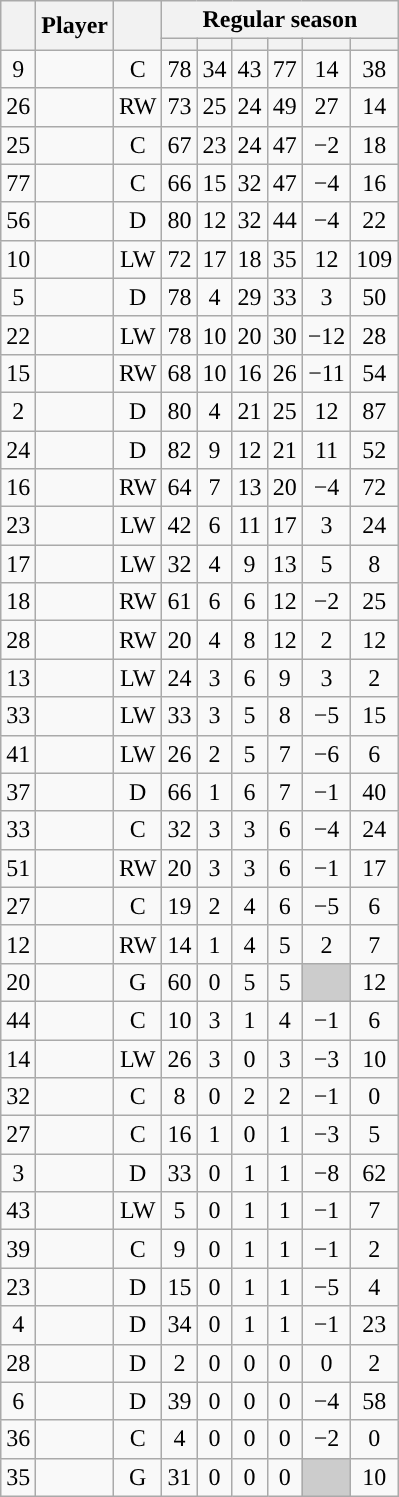<table class="wikitable sortable plainrowheaders" style="text-align:center;">
<tr>
<th scope="col" data-sort-type="number" rowspan="2"></th>
<th scope="col" rowspan="2">Player</th>
<th scope="col" rowspan="2"></th>
<th scope=colgroup colspan=6>Regular season</th>
</tr>
<tr>
<th scope="col" data-sort-type="number"></th>
<th scope="col" data-sort-type="number"></th>
<th scope="col" data-sort-type="number"></th>
<th scope="col" data-sort-type="number"></th>
<th scope="col" data-sort-type="number"></th>
<th scope="col" data-sort-type="number"></th>
</tr>
<tr>
<td scope="row">9</td>
<td align="left"></td>
<td>C</td>
<td>78</td>
<td>34</td>
<td>43</td>
<td>77</td>
<td>14</td>
<td>38</td>
</tr>
<tr>
<td scope="row">26</td>
<td align="left"></td>
<td>RW</td>
<td>73</td>
<td>25</td>
<td>24</td>
<td>49</td>
<td>27</td>
<td>14</td>
</tr>
<tr>
<td scope="row">25</td>
<td align="left"></td>
<td>C</td>
<td>67</td>
<td>23</td>
<td>24</td>
<td>47</td>
<td>−2</td>
<td>18</td>
</tr>
<tr>
<td scope="row">77</td>
<td align="left"></td>
<td>C</td>
<td>66</td>
<td>15</td>
<td>32</td>
<td>47</td>
<td>−4</td>
<td>16</td>
</tr>
<tr>
<td scope="row">56</td>
<td align="left"></td>
<td>D</td>
<td>80</td>
<td>12</td>
<td>32</td>
<td>44</td>
<td>−4</td>
<td>22</td>
</tr>
<tr>
<td scope="row">10</td>
<td align="left"></td>
<td>LW</td>
<td>72</td>
<td>17</td>
<td>18</td>
<td>35</td>
<td>12</td>
<td>109</td>
</tr>
<tr>
<td scope="row">5</td>
<td align="left"></td>
<td>D</td>
<td>78</td>
<td>4</td>
<td>29</td>
<td>33</td>
<td>3</td>
<td>50</td>
</tr>
<tr>
<td scope="row">22</td>
<td align="left"></td>
<td>LW</td>
<td>78</td>
<td>10</td>
<td>20</td>
<td>30</td>
<td>−12</td>
<td>28</td>
</tr>
<tr>
<td scope="row">15</td>
<td align="left"></td>
<td>RW</td>
<td>68</td>
<td>10</td>
<td>16</td>
<td>26</td>
<td>−11</td>
<td>54</td>
</tr>
<tr>
<td scope="row">2</td>
<td align="left"></td>
<td>D</td>
<td>80</td>
<td>4</td>
<td>21</td>
<td>25</td>
<td>12</td>
<td>87</td>
</tr>
<tr>
<td scope="row">24</td>
<td align="left"></td>
<td>D</td>
<td>82</td>
<td>9</td>
<td>12</td>
<td>21</td>
<td>11</td>
<td>52</td>
</tr>
<tr>
<td scope="row">16</td>
<td align="left"></td>
<td>RW</td>
<td>64</td>
<td>7</td>
<td>13</td>
<td>20</td>
<td>−4</td>
<td>72</td>
</tr>
<tr>
<td scope="row">23</td>
<td align="left"></td>
<td>LW</td>
<td>42</td>
<td>6</td>
<td>11</td>
<td>17</td>
<td>3</td>
<td>24</td>
</tr>
<tr>
<td scope="row">17</td>
<td align="left"></td>
<td>LW</td>
<td>32</td>
<td>4</td>
<td>9</td>
<td>13</td>
<td>5</td>
<td>8</td>
</tr>
<tr>
<td scope="row">18</td>
<td align="left"></td>
<td>RW</td>
<td>61</td>
<td>6</td>
<td>6</td>
<td>12</td>
<td>−2</td>
<td>25</td>
</tr>
<tr>
<td scope="row">28</td>
<td align="left"></td>
<td>RW</td>
<td>20</td>
<td>4</td>
<td>8</td>
<td>12</td>
<td>2</td>
<td>12</td>
</tr>
<tr>
<td scope="row">13</td>
<td align="left"></td>
<td>LW</td>
<td>24</td>
<td>3</td>
<td>6</td>
<td>9</td>
<td>3</td>
<td>2</td>
</tr>
<tr>
<td scope="row">33</td>
<td align="left"></td>
<td>LW</td>
<td>33</td>
<td>3</td>
<td>5</td>
<td>8</td>
<td>−5</td>
<td>15</td>
</tr>
<tr>
<td scope="row">41</td>
<td align="left"></td>
<td>LW</td>
<td>26</td>
<td>2</td>
<td>5</td>
<td>7</td>
<td>−6</td>
<td>6</td>
</tr>
<tr>
<td scope="row">37</td>
<td align="left"></td>
<td>D</td>
<td>66</td>
<td>1</td>
<td>6</td>
<td>7</td>
<td>−1</td>
<td>40</td>
</tr>
<tr>
<td scope="row">33</td>
<td align="left"></td>
<td>C</td>
<td>32</td>
<td>3</td>
<td>3</td>
<td>6</td>
<td>−4</td>
<td>24</td>
</tr>
<tr>
<td scope="row">51</td>
<td align="left"></td>
<td>RW</td>
<td>20</td>
<td>3</td>
<td>3</td>
<td>6</td>
<td>−1</td>
<td>17</td>
</tr>
<tr>
<td scope="row">27</td>
<td align="left"></td>
<td>C</td>
<td>19</td>
<td>2</td>
<td>4</td>
<td>6</td>
<td>−5</td>
<td>6</td>
</tr>
<tr>
<td scope="row">12</td>
<td align="left"></td>
<td>RW</td>
<td>14</td>
<td>1</td>
<td>4</td>
<td>5</td>
<td>2</td>
<td>7</td>
</tr>
<tr>
<td scope="row">20</td>
<td align="left"></td>
<td>G</td>
<td>60</td>
<td>0</td>
<td>5</td>
<td>5</td>
<td style="background:#ccc"></td>
<td>12</td>
</tr>
<tr>
<td scope="row">44</td>
<td align="left"></td>
<td>C</td>
<td>10</td>
<td>3</td>
<td>1</td>
<td>4</td>
<td>−1</td>
<td>6</td>
</tr>
<tr>
<td scope="row">14</td>
<td align="left"></td>
<td>LW</td>
<td>26</td>
<td>3</td>
<td>0</td>
<td>3</td>
<td>−3</td>
<td>10</td>
</tr>
<tr>
<td scope="row">32</td>
<td align="left"></td>
<td>C</td>
<td>8</td>
<td>0</td>
<td>2</td>
<td>2</td>
<td>−1</td>
<td>0</td>
</tr>
<tr>
<td scope="row">27</td>
<td align="left"></td>
<td>C</td>
<td>16</td>
<td>1</td>
<td>0</td>
<td>1</td>
<td>−3</td>
<td>5</td>
</tr>
<tr>
<td scope="row">3</td>
<td align="left"></td>
<td>D</td>
<td>33</td>
<td>0</td>
<td>1</td>
<td>1</td>
<td>−8</td>
<td>62</td>
</tr>
<tr>
<td scope="row">43</td>
<td align="left"></td>
<td>LW</td>
<td>5</td>
<td>0</td>
<td>1</td>
<td>1</td>
<td>−1</td>
<td>7</td>
</tr>
<tr>
<td scope="row">39</td>
<td align="left"></td>
<td>C</td>
<td>9</td>
<td>0</td>
<td>1</td>
<td>1</td>
<td>−1</td>
<td>2</td>
</tr>
<tr>
<td scope="row">23</td>
<td align="left"></td>
<td>D</td>
<td>15</td>
<td>0</td>
<td>1</td>
<td>1</td>
<td>−5</td>
<td>4</td>
</tr>
<tr>
<td scope="row">4</td>
<td align="left"></td>
<td>D</td>
<td>34</td>
<td>0</td>
<td>1</td>
<td>1</td>
<td>−1</td>
<td>23</td>
</tr>
<tr>
<td scope="row">28</td>
<td align="left"></td>
<td>D</td>
<td>2</td>
<td>0</td>
<td>0</td>
<td>0</td>
<td>0</td>
<td>2</td>
</tr>
<tr>
<td scope="row">6</td>
<td align="left"></td>
<td>D</td>
<td>39</td>
<td>0</td>
<td>0</td>
<td>0</td>
<td>−4</td>
<td>58</td>
</tr>
<tr>
<td scope="row">36</td>
<td align="left"></td>
<td>C</td>
<td>4</td>
<td>0</td>
<td>0</td>
<td>0</td>
<td>−2</td>
<td>0</td>
</tr>
<tr>
<td scope="row">35</td>
<td align="left"></td>
<td>G</td>
<td>31</td>
<td>0</td>
<td>0</td>
<td>0</td>
<td style="background:#ccc"></td>
<td>10</td>
</tr>
</table>
